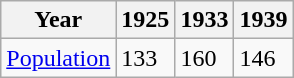<table class="wikitable">
<tr>
<th>Year</th>
<th>1925</th>
<th>1933</th>
<th>1939</th>
</tr>
<tr>
<td><a href='#'>Population</a></td>
<td>133</td>
<td>160</td>
<td>146</td>
</tr>
</table>
